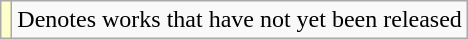<table class="wikitable">
<tr>
<td style="background:#FFFFCC;"></td>
<td>Denotes works that have not yet been released</td>
</tr>
</table>
